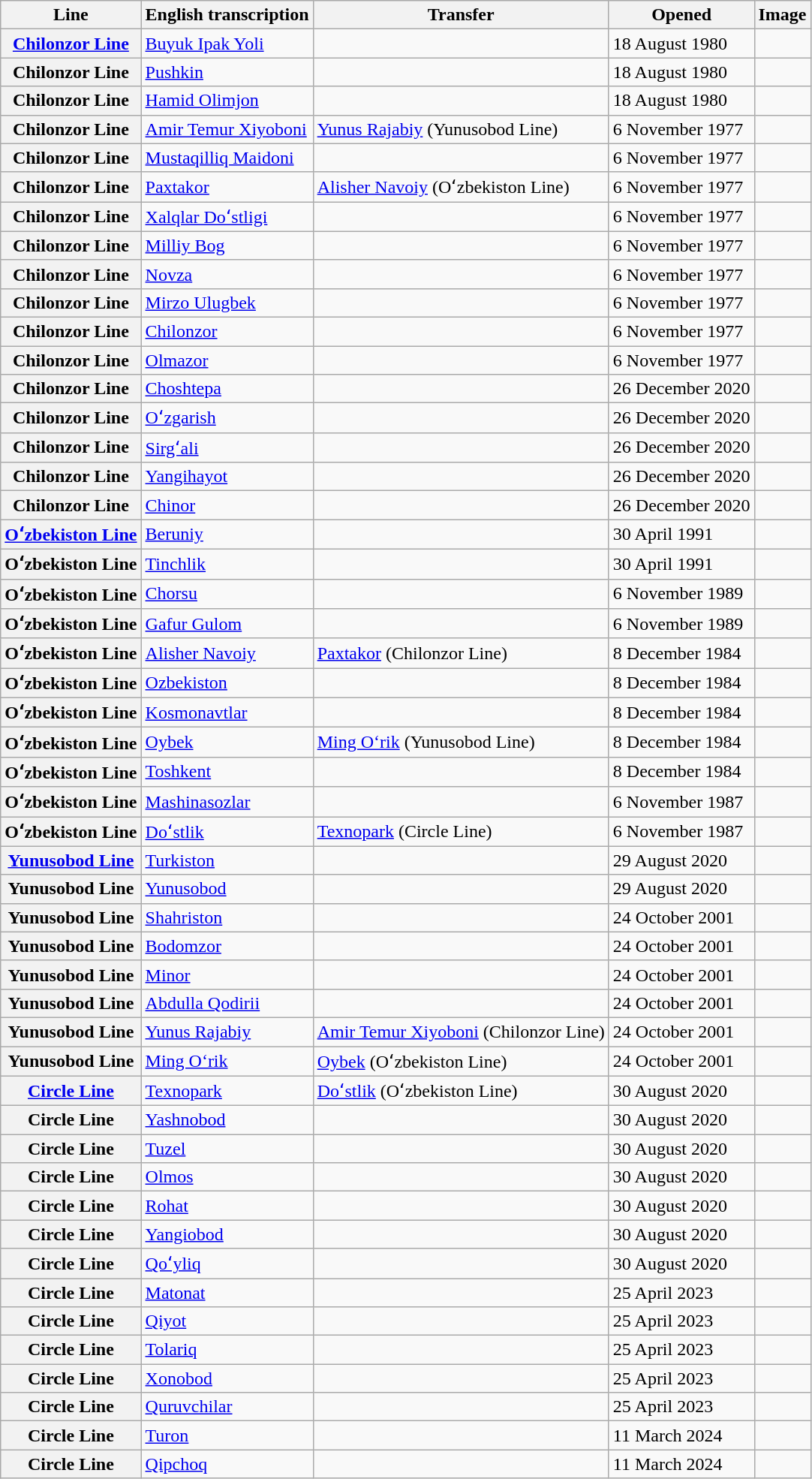<table class="wikitable sortable" style="white-space:nowrap">
<tr>
<th><abbr>Line</abbr></th>
<th>English transcription</th>
<th class="unsortable"><abbr>Transfer</abbr></th>
<th><abbr>Opened</abbr></th>
<th>Image</th>
</tr>
<tr>
<th><a href='#'>Chilonzor Line</a></th>
<td><a href='#'>Buyuk Ipak Yoli</a></td>
<td></td>
<td>18 August 1980</td>
<td></td>
</tr>
<tr>
<th>Chilonzor Line</th>
<td><a href='#'>Pushkin</a></td>
<td></td>
<td>18 August 1980</td>
<td></td>
</tr>
<tr>
<th>Chilonzor Line</th>
<td><a href='#'>Hamid Olimjon</a></td>
<td></td>
<td>18 August 1980</td>
<td></td>
</tr>
<tr>
<th>Chilonzor Line</th>
<td><a href='#'>Amir Temur Xiyoboni</a></td>
<td><a href='#'>Yunus Rajabiy</a> (Yunusobod Line)</td>
<td>6 November 1977</td>
<td></td>
</tr>
<tr>
<th>Chilonzor Line</th>
<td><a href='#'>Mustaqilliq Maidoni</a></td>
<td></td>
<td>6 November 1977</td>
<td></td>
</tr>
<tr>
<th>Chilonzor Line</th>
<td><a href='#'>Paxtakor</a></td>
<td><a href='#'>Alisher Navoiy</a> (Oʻzbekiston Line)</td>
<td>6 November 1977</td>
<td></td>
</tr>
<tr>
<th>Chilonzor Line</th>
<td><a href='#'>Xalqlar Doʻstligi</a></td>
<td></td>
<td>6 November 1977</td>
<td></td>
</tr>
<tr>
<th>Chilonzor Line</th>
<td><a href='#'>Milliy Bog</a></td>
<td></td>
<td>6 November 1977</td>
<td></td>
</tr>
<tr>
<th>Chilonzor Line</th>
<td><a href='#'>Novza</a></td>
<td></td>
<td>6 November 1977</td>
<td></td>
</tr>
<tr>
<th>Chilonzor Line</th>
<td><a href='#'>Mirzo Ulugbek</a></td>
<td></td>
<td>6 November 1977</td>
<td></td>
</tr>
<tr>
<th>Chilonzor Line</th>
<td><a href='#'>Chilonzor</a></td>
<td></td>
<td>6 November 1977</td>
<td></td>
</tr>
<tr>
<th>Chilonzor Line</th>
<td><a href='#'>Olmazor</a></td>
<td></td>
<td>6 November 1977</td>
<td></td>
</tr>
<tr>
<th>Chilonzor Line</th>
<td><a href='#'>Choshtepa</a></td>
<td></td>
<td>26 December 2020</td>
<td></td>
</tr>
<tr>
<th>Chilonzor Line</th>
<td><a href='#'>Oʻzgarish</a></td>
<td></td>
<td>26 December 2020</td>
<td></td>
</tr>
<tr>
<th>Chilonzor Line</th>
<td><a href='#'>Sirgʻali</a></td>
<td></td>
<td>26 December 2020</td>
<td></td>
</tr>
<tr>
<th>Chilonzor Line</th>
<td><a href='#'>Yangihayot</a></td>
<td></td>
<td>26 December 2020</td>
<td></td>
</tr>
<tr>
<th>Chilonzor Line</th>
<td><a href='#'>Chinor</a></td>
<td></td>
<td>26 December 2020</td>
<td></td>
</tr>
<tr>
<th><a href='#'>Oʻzbekiston Line</a></th>
<td><a href='#'>Beruniy</a></td>
<td></td>
<td>30 April 1991</td>
<td></td>
</tr>
<tr>
<th>Oʻzbekiston Line</th>
<td><a href='#'>Tinchlik</a></td>
<td></td>
<td>30 April 1991</td>
<td></td>
</tr>
<tr>
<th>Oʻzbekiston Line</th>
<td><a href='#'>Chorsu</a></td>
<td></td>
<td>6 November 1989</td>
<td></td>
</tr>
<tr>
<th>Oʻzbekiston Line</th>
<td><a href='#'>Gafur Gulom</a></td>
<td></td>
<td>6 November 1989</td>
<td></td>
</tr>
<tr>
<th>Oʻzbekiston Line</th>
<td><a href='#'>Alisher Navoiy</a></td>
<td><a href='#'>Paxtakor</a> (Chilonzor Line)</td>
<td>8 December 1984</td>
<td></td>
</tr>
<tr>
<th>Oʻzbekiston Line</th>
<td><a href='#'>Ozbekiston</a></td>
<td></td>
<td>8 December 1984</td>
<td></td>
</tr>
<tr>
<th>Oʻzbekiston Line</th>
<td><a href='#'>Kosmonavtlar</a></td>
<td></td>
<td>8 December 1984</td>
<td></td>
</tr>
<tr>
<th>Oʻzbekiston Line</th>
<td><a href='#'>Oybek</a></td>
<td><a href='#'>Ming O‘rik</a> (Yunusobod Line)</td>
<td>8 December 1984</td>
<td></td>
</tr>
<tr>
<th>Oʻzbekiston Line</th>
<td><a href='#'>Toshkent</a></td>
<td></td>
<td>8 December 1984</td>
<td></td>
</tr>
<tr>
<th>Oʻzbekiston Line</th>
<td><a href='#'>Mashinasozlar</a></td>
<td></td>
<td>6 November 1987</td>
<td></td>
</tr>
<tr>
<th>Oʻzbekiston Line</th>
<td><a href='#'>Doʻstlik</a></td>
<td><a href='#'>Texnopark</a> (Circle Line)</td>
<td>6 November 1987</td>
<td></td>
</tr>
<tr>
<th><a href='#'>Yunusobod Line</a></th>
<td><a href='#'>Turkiston</a></td>
<td></td>
<td>29 August 2020</td>
<td></td>
</tr>
<tr>
<th>Yunusobod Line</th>
<td><a href='#'>Yunusobod</a></td>
<td></td>
<td>29 August 2020</td>
<td></td>
</tr>
<tr>
<th>Yunusobod Line</th>
<td><a href='#'>Shahriston</a></td>
<td></td>
<td>24 October 2001</td>
<td></td>
</tr>
<tr>
<th>Yunusobod Line</th>
<td><a href='#'>Bodomzor</a></td>
<td></td>
<td>24 October 2001</td>
<td></td>
</tr>
<tr>
<th>Yunusobod Line</th>
<td><a href='#'>Minor</a></td>
<td></td>
<td>24 October 2001</td>
<td></td>
</tr>
<tr>
<th>Yunusobod Line</th>
<td><a href='#'>Abdulla Qodirii</a></td>
<td></td>
<td>24 October 2001</td>
<td></td>
</tr>
<tr>
<th>Yunusobod Line</th>
<td><a href='#'>Yunus Rajabiy</a></td>
<td><a href='#'>Amir Temur Xiyoboni</a> (Chilonzor Line)</td>
<td>24 October 2001</td>
<td></td>
</tr>
<tr>
<th>Yunusobod Line</th>
<td><a href='#'>Ming O‘rik</a></td>
<td><a href='#'>Oybek</a> (Oʻzbekiston Line)</td>
<td>24 October 2001</td>
<td></td>
</tr>
<tr>
<th><a href='#'>Circle Line</a></th>
<td><a href='#'>Texnopark</a></td>
<td><a href='#'>Doʻstlik</a> (Oʻzbekiston Line)</td>
<td>30 August 2020</td>
<td></td>
</tr>
<tr>
<th>Circle Line</th>
<td><a href='#'>Yashnobod</a></td>
<td></td>
<td>30 August 2020</td>
<td></td>
</tr>
<tr>
<th>Circle Line</th>
<td><a href='#'>Tuzel</a></td>
<td></td>
<td>30 August 2020</td>
<td></td>
</tr>
<tr>
<th>Circle Line</th>
<td><a href='#'>Olmos</a></td>
<td></td>
<td>30 August 2020</td>
<td></td>
</tr>
<tr>
<th>Circle Line</th>
<td><a href='#'>Rohat</a></td>
<td></td>
<td>30 August 2020</td>
<td></td>
</tr>
<tr>
<th>Circle Line</th>
<td><a href='#'>Yangiobod</a></td>
<td></td>
<td>30 August 2020</td>
<td></td>
</tr>
<tr>
<th>Circle Line</th>
<td><a href='#'>Qoʻyliq</a></td>
<td></td>
<td>30 August 2020</td>
<td></td>
</tr>
<tr>
<th>Circle Line</th>
<td><a href='#'>Matonat</a></td>
<td></td>
<td>25 April 2023</td>
<td></td>
</tr>
<tr>
<th>Circle Line</th>
<td><a href='#'>Qiyot</a></td>
<td></td>
<td>25 April 2023</td>
<td></td>
</tr>
<tr>
<th>Circle Line</th>
<td><a href='#'>Tolariq</a></td>
<td></td>
<td>25 April 2023</td>
<td></td>
</tr>
<tr>
<th>Circle Line</th>
<td><a href='#'>Xonobod</a></td>
<td></td>
<td>25 April 2023</td>
<td></td>
</tr>
<tr>
<th>Circle Line</th>
<td><a href='#'>Quruvchilar</a></td>
<td></td>
<td>25 April 2023</td>
<td></td>
</tr>
<tr>
<th>Circle Line</th>
<td><a href='#'>Turon</a></td>
<td></td>
<td>11 March 2024</td>
<td></td>
</tr>
<tr>
<th>Circle Line</th>
<td><a href='#'>Qipchoq</a></td>
<td></td>
<td>11 March 2024</td>
<td></td>
</tr>
</table>
